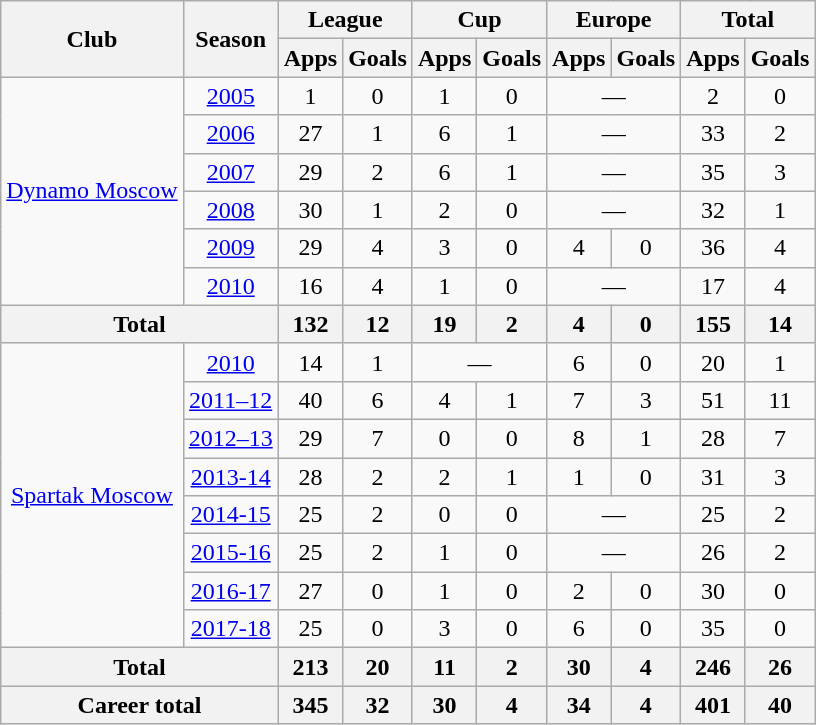<table class="wikitable" style="text-align: center;">
<tr>
<th rowspan="2">Club</th>
<th rowspan="2">Season</th>
<th colspan="2">League</th>
<th colspan="2">Cup</th>
<th colspan="2">Europe</th>
<th colspan="2">Total</th>
</tr>
<tr>
<th>Apps</th>
<th>Goals</th>
<th>Apps</th>
<th>Goals</th>
<th>Apps</th>
<th>Goals</th>
<th>Apps</th>
<th>Goals</th>
</tr>
<tr>
<td rowspan="6" valign="center"><a href='#'>Dynamo Moscow</a></td>
<td><a href='#'>2005</a></td>
<td>1</td>
<td>0</td>
<td>1</td>
<td>0</td>
<td colspan="2">—</td>
<td>2</td>
<td>0</td>
</tr>
<tr>
<td><a href='#'>2006</a></td>
<td>27</td>
<td>1</td>
<td>6</td>
<td>1</td>
<td colspan="2">—</td>
<td>33</td>
<td>2</td>
</tr>
<tr>
<td><a href='#'>2007</a></td>
<td>29</td>
<td>2</td>
<td>6</td>
<td>1</td>
<td colspan="2">—</td>
<td>35</td>
<td>3</td>
</tr>
<tr>
<td><a href='#'>2008</a></td>
<td>30</td>
<td>1</td>
<td>2</td>
<td>0</td>
<td colspan="2">—</td>
<td>32</td>
<td>1</td>
</tr>
<tr>
<td><a href='#'>2009</a></td>
<td>29</td>
<td>4</td>
<td>3</td>
<td>0</td>
<td>4</td>
<td>0</td>
<td>36</td>
<td>4</td>
</tr>
<tr>
<td><a href='#'>2010</a></td>
<td>16</td>
<td>4</td>
<td>1</td>
<td>0</td>
<td colspan="2">—</td>
<td>17</td>
<td>4</td>
</tr>
<tr>
<th colspan="2">Total</th>
<th>132</th>
<th>12</th>
<th>19</th>
<th>2</th>
<th>4</th>
<th>0</th>
<th>155</th>
<th>14</th>
</tr>
<tr>
<td rowspan="8" valign="center"><a href='#'>Spartak Moscow</a></td>
<td><a href='#'>2010</a></td>
<td>14</td>
<td>1</td>
<td colspan="2">—</td>
<td>6</td>
<td>0</td>
<td>20</td>
<td>1</td>
</tr>
<tr>
<td><a href='#'>2011–12</a></td>
<td>40</td>
<td>6</td>
<td>4</td>
<td>1</td>
<td>7</td>
<td>3</td>
<td>51</td>
<td>11</td>
</tr>
<tr>
<td><a href='#'>2012–13</a></td>
<td>29</td>
<td>7</td>
<td>0</td>
<td>0</td>
<td>8</td>
<td>1</td>
<td>28</td>
<td>7</td>
</tr>
<tr>
<td><a href='#'>2013-14</a></td>
<td>28</td>
<td>2</td>
<td>2</td>
<td>1</td>
<td>1</td>
<td>0</td>
<td>31</td>
<td>3</td>
</tr>
<tr>
<td><a href='#'>2014-15</a></td>
<td>25</td>
<td>2</td>
<td>0</td>
<td>0</td>
<td colspan="2">—</td>
<td>25</td>
<td>2</td>
</tr>
<tr>
<td><a href='#'>2015-16</a></td>
<td>25</td>
<td>2</td>
<td>1</td>
<td>0</td>
<td colspan="2">—</td>
<td>26</td>
<td>2</td>
</tr>
<tr>
<td><a href='#'>2016-17</a></td>
<td>27</td>
<td>0</td>
<td>1</td>
<td>0</td>
<td>2</td>
<td>0</td>
<td>30</td>
<td>0</td>
</tr>
<tr>
<td><a href='#'>2017-18</a></td>
<td>25</td>
<td>0</td>
<td>3</td>
<td>0</td>
<td>6</td>
<td>0</td>
<td>35</td>
<td>0</td>
</tr>
<tr>
<th colspan="2">Total</th>
<th>213</th>
<th>20</th>
<th>11</th>
<th>2</th>
<th>30</th>
<th>4</th>
<th>246</th>
<th>26</th>
</tr>
<tr>
<th colspan="2">Career total</th>
<th>345</th>
<th>32</th>
<th>30</th>
<th>4</th>
<th>34</th>
<th>4</th>
<th>401</th>
<th>40</th>
</tr>
</table>
